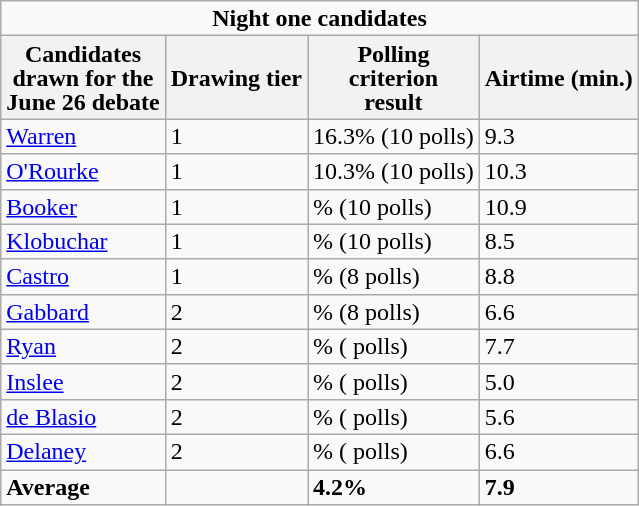<table class="wikitable sortable" style="display:inline-table;line-height:16px;">
<tr>
<td colspan="4" style="text-align: center;"><strong>Night one candidates</strong></td>
</tr>
<tr>
<th>Candidates<br> drawn for the<br> June 26 debate</th>
<th>Drawing tier</th>
<th>Polling<br> criterion<br> result</th>
<th>Airtime (min.)</th>
</tr>
<tr>
<td><a href='#'>Warren</a></td>
<td>1</td>
<td>16.3% (10 polls)</td>
<td>9.3</td>
</tr>
<tr>
<td><a href='#'>O'Rourke</a></td>
<td>1</td>
<td>10.3% (10 polls)</td>
<td>10.3</td>
</tr>
<tr>
<td><a href='#'>Booker</a></td>
<td>1</td>
<td>% (10 polls)</td>
<td>10.9</td>
</tr>
<tr>
<td><a href='#'>Klobuchar</a></td>
<td>1</td>
<td>% (10 polls)</td>
<td>8.5</td>
</tr>
<tr>
<td><a href='#'>Castro</a></td>
<td>1</td>
<td>% (8 polls)</td>
<td>8.8</td>
</tr>
<tr>
<td><a href='#'>Gabbard</a></td>
<td>2</td>
<td>% (8 polls)</td>
<td>6.6</td>
</tr>
<tr>
<td><a href='#'>Ryan</a></td>
<td>2</td>
<td>% ( polls)</td>
<td>7.7</td>
</tr>
<tr>
<td><a href='#'>Inslee</a></td>
<td>2</td>
<td>% ( polls)</td>
<td>5.0</td>
</tr>
<tr>
<td><a href='#'>de Blasio</a></td>
<td>2</td>
<td>% ( polls)</td>
<td>5.6</td>
</tr>
<tr>
<td><a href='#'>Delaney</a></td>
<td>2</td>
<td>% ( polls)</td>
<td>6.6</td>
</tr>
<tr>
<td><strong>Average</strong></td>
<td></td>
<td><strong>4.2%</strong></td>
<td><strong>7.9</strong></td>
</tr>
</table>
